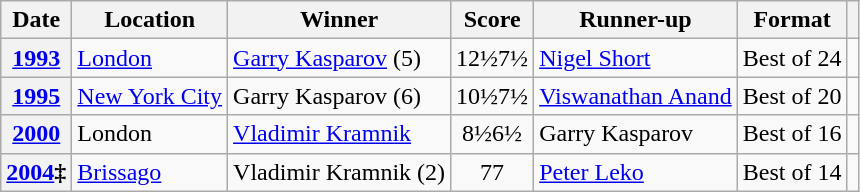<table class="wikitable sortable">
<tr>
<th scope="col">Date</th>
<th scope="col" class="unsortable">Location</th>
<th scope="col">Winner</th>
<th scope="col" class="unsortable">Score</th>
<th scope="col">Runner-up</th>
<th scope="col" class="unsortable">Format</th>
<th scope="col" class="unsortable"></th>
</tr>
<tr>
<th scope="row"><a href='#'>1993</a></th>
<td> <a href='#'>London</a></td>
<td data-sort-value="Kasparov, Garry"> <a href='#'>Garry Kasparov</a> (5)</td>
<td style="text-align:center">12½7½</td>
<td data-sort-value="Short, Nigel"> <a href='#'>Nigel Short</a></td>
<td>Best of 24</td>
<td></td>
</tr>
<tr>
<th scope="row"><a href='#'>1995</a></th>
<td> <a href='#'>New York City</a></td>
<td data-sort-value="Kasparov, Garry"> Garry Kasparov (6)</td>
<td style="text-align:center">10½7½</td>
<td data-sort-value="Anand, Viswanathan"> <a href='#'>Viswanathan Anand</a></td>
<td>Best of 20</td>
<td></td>
</tr>
<tr>
<th scope="row"><a href='#'>2000</a></th>
<td> London</td>
<td data-sort-value="Kramnik, Vladimir"> <a href='#'>Vladimir Kramnik</a></td>
<td style="text-align:center">8½6½</td>
<td data-sort-value="Kasparov, Garry"> Garry Kasparov</td>
<td>Best of 16</td>
<td></td>
</tr>
<tr>
<th scope="row"><a href='#'>2004</a>‡</th>
<td> <a href='#'>Brissago</a></td>
<td data-sort-value="Kramnik, Vladimir"> Vladimir Kramnik (2)</td>
<td style="text-align:center">77</td>
<td data-sort-value="Leko, Peter"> <a href='#'>Peter Leko</a></td>
<td>Best of 14</td>
<td></td>
</tr>
</table>
